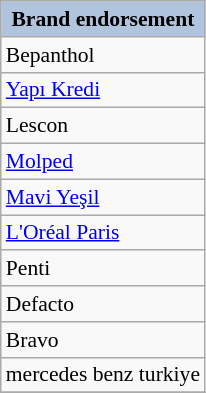<table class="wikitable" style="font-size:90%">
<tr>
<th style="background:LightSteelBlue">Brand endorsement</th>
</tr>
<tr>
<td>Bepanthol</td>
</tr>
<tr>
<td><a href='#'>Yapı Kredi</a></td>
</tr>
<tr>
<td>Lescon</td>
</tr>
<tr>
<td><a href='#'>Molped</a></td>
</tr>
<tr>
<td><a href='#'>Mavi Yeşil</a></td>
</tr>
<tr>
<td><a href='#'>L'Oréal Paris</a></td>
</tr>
<tr>
<td>Penti</td>
</tr>
<tr>
<td>Defacto</td>
</tr>
<tr>
<td>Bravo</td>
</tr>
<tr>
<td>mercedes benz turkiye</td>
</tr>
<tr>
</tr>
</table>
